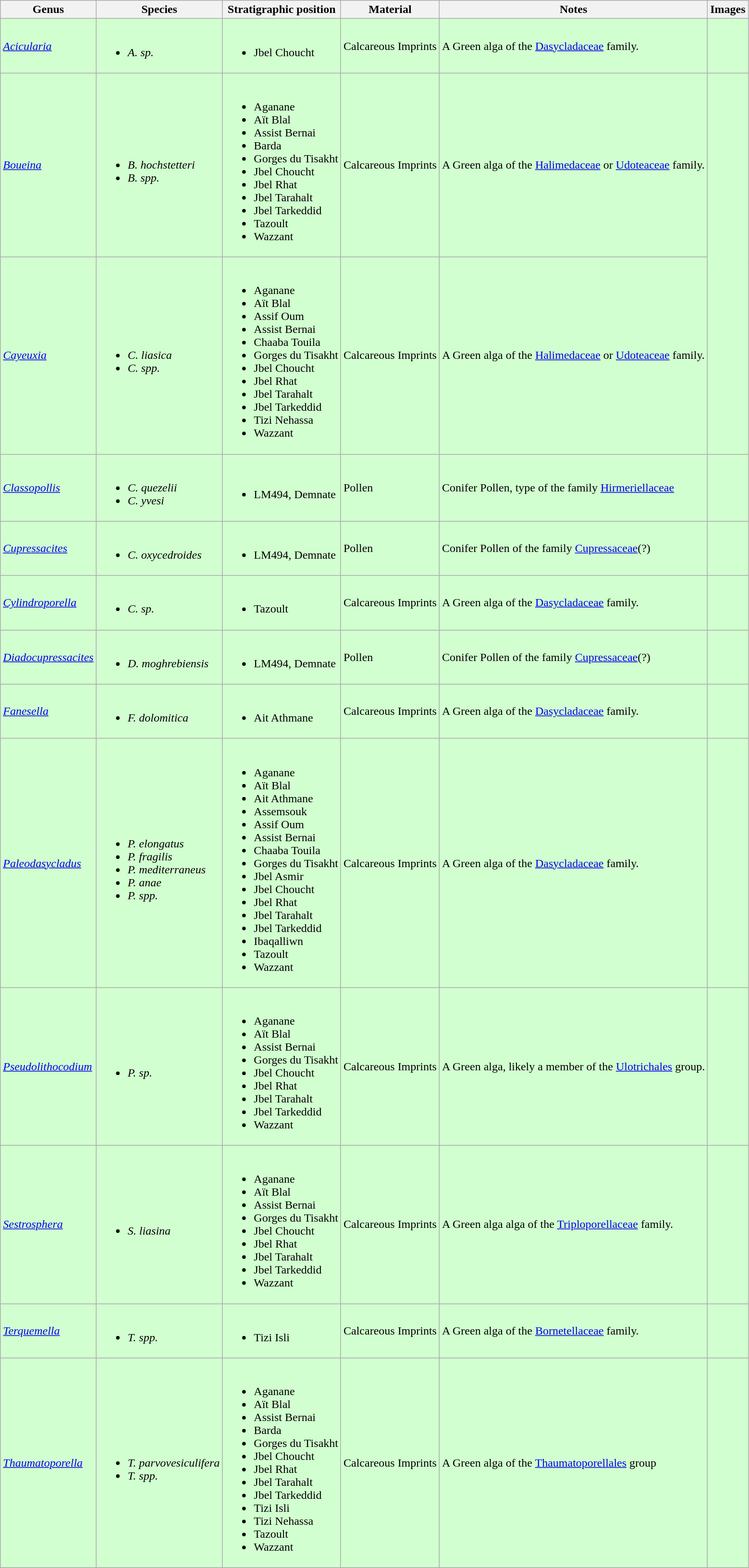<table class="wikitable">
<tr>
<th>Genus</th>
<th>Species</th>
<th>Stratigraphic position</th>
<th>Material</th>
<th>Notes</th>
<th>Images</th>
</tr>
<tr>
<td style="background:#D1FFCF ;"><em><a href='#'>Acicularia</a></em></td>
<td style="background:#D1FFCF ;"><br><ul><li><em>A. sp.</em></li></ul></td>
<td style="background:#D1FFCF ;"><br><ul><li>Jbel Choucht</li></ul></td>
<td style="background:#D1FFCF ;">Calcareous Imprints</td>
<td style="background:#D1FFCF ;">A Green alga of the <a href='#'>Dasycladaceae</a> family.</td>
<td style="background:#D1FFCF ;"></td>
</tr>
<tr>
<td style="background:#D1FFCF ;"><em><a href='#'>Boueina</a></em><em></em></td>
<td style="background:#D1FFCF ;"><br><ul><li><em>B. hochstetteri</em></li><li><em>B. spp.</em></li></ul></td>
<td style="background:#D1FFCF ;"><br><ul><li>Aganane</li><li>Aït Blal</li><li>Assist Bernai</li><li>Barda</li><li>Gorges du Tisakht</li><li>Jbel Choucht</li><li>Jbel Rhat</li><li>Jbel Tarahalt</li><li>Jbel Tarkeddid</li><li>Tazoult</li><li>Wazzant</li></ul></td>
<td style="background:#D1FFCF ;">Calcareous Imprints</td>
<td style="background:#D1FFCF ;">A Green alga of the <a href='#'>Halimedaceae</a> or <a href='#'>Udoteaceae</a> family.</td>
<td style="background:#D1FFCF ;" rowspan="2"></td>
</tr>
<tr>
<td style="background:#D1FFCF ;"><em><a href='#'>Cayeuxia</a></em><em></em></td>
<td style="background:#D1FFCF ;"><br><ul><li><em>C. liasica</em></li><li><em>C. spp.</em></li></ul></td>
<td style="background:#D1FFCF ;"><br><ul><li>Aganane</li><li>Aït Blal</li><li>Assif Oum</li><li>Assist Bernai</li><li>Chaaba Touila</li><li>Gorges du Tisakht</li><li>Jbel Choucht</li><li>Jbel Rhat</li><li>Jbel Tarahalt</li><li>Jbel Tarkeddid</li><li>Tizi Nehassa</li><li>Wazzant</li></ul></td>
<td style="background:#D1FFCF ;">Calcareous Imprints</td>
<td style="background:#D1FFCF ;">A Green alga of the <a href='#'>Halimedaceae</a> or <a href='#'>Udoteaceae</a> family.</td>
</tr>
<tr>
<td style="background:#D1FFCF ;"><em><a href='#'>Classopollis</a></em></td>
<td style="background:#D1FFCF ;"><br><ul><li><em>C. quezelii</em></li><li><em>C. yvesi</em></li></ul></td>
<td style="background:#D1FFCF ;"><br><ul><li>LM494, Demnate</li></ul></td>
<td style="background:#D1FFCF ;">Pollen</td>
<td style="background:#D1FFCF ;">Conifer Pollen, type of the family <a href='#'>Hirmeriellaceae</a></td>
<td style="background:#D1FFCF ;"></td>
</tr>
<tr>
<td style="background:#D1FFCF ;"><em><a href='#'>Cupressacites</a></em></td>
<td style="background:#D1FFCF ;"><br><ul><li><em>C. oxycedroides</em></li></ul></td>
<td style="background:#D1FFCF ;"><br><ul><li>LM494, Demnate</li></ul></td>
<td style="background:#D1FFCF ;">Pollen</td>
<td style="background:#D1FFCF ;">Conifer Pollen of the family <a href='#'>Cupressaceae</a>(?)</td>
<td style="background:#D1FFCF ;"></td>
</tr>
<tr>
<td style="background:#D1FFCF ;"><em><a href='#'>Cylindroporella</a></em></td>
<td style="background:#D1FFCF ;"><br><ul><li><em>C. sp.</em></li></ul></td>
<td style="background:#D1FFCF ;"><br><ul><li>Tazoult</li></ul></td>
<td style="background:#D1FFCF ;">Calcareous Imprints</td>
<td style="background:#D1FFCF ;">A Green alga of the <a href='#'>Dasycladaceae</a> family.</td>
<td style="background:#D1FFCF ;"></td>
</tr>
<tr>
<td style="background:#D1FFCF ;"><em><a href='#'>Diadocupressacites</a></em></td>
<td style="background:#D1FFCF ;"><br><ul><li><em>D. moghrebiensis</em></li></ul></td>
<td style="background:#D1FFCF ;"><br><ul><li>LM494, Demnate</li></ul></td>
<td style="background:#D1FFCF ;">Pollen</td>
<td style="background:#D1FFCF ;">Conifer Pollen of the family <a href='#'>Cupressaceae</a>(?)</td>
<td style="background:#D1FFCF ;"></td>
</tr>
<tr>
<td style="background:#D1FFCF ;"><em><a href='#'>Fanesella</a></em></td>
<td style="background:#D1FFCF ;"><br><ul><li><em>F.</em> <em>dolomitica</em></li></ul></td>
<td style="background:#D1FFCF ;"><br><ul><li>Ait Athmane</li></ul></td>
<td style="background:#D1FFCF ;">Calcareous Imprints</td>
<td style="background:#D1FFCF ;">A Green alga of the <a href='#'>Dasycladaceae</a> family.</td>
<td style="background:#D1FFCF ;"></td>
</tr>
<tr>
<td style="background:#D1FFCF ;"><em><a href='#'>Paleodasycladus</a></em><em></em></td>
<td style="background:#D1FFCF ;"><br><ul><li><em>P. elongatus</em></li><li><em>P. fragilis</em></li><li><em>P. mediterraneus</em></li><li><em>P. anae</em></li><li><em>P. spp.</em></li></ul></td>
<td style="background:#D1FFCF ;"><br><ul><li>Aganane</li><li>Aït Blal</li><li>Ait Athmane</li><li>Assemsouk</li><li>Assif Oum</li><li>Assist Bernai</li><li>Chaaba Touila</li><li>Gorges du Tisakht</li><li>Jbel Asmir</li><li>Jbel Choucht</li><li>Jbel Rhat</li><li>Jbel Tarahalt</li><li>Jbel Tarkeddid</li><li>Ibaqalliwn</li><li>Tazoult</li><li>Wazzant</li></ul></td>
<td style="background:#D1FFCF ;">Calcareous Imprints</td>
<td style="background:#D1FFCF ;">A Green alga of the <a href='#'>Dasycladaceae</a> family.</td>
<td style="background:#D1FFCF ;"></td>
</tr>
<tr>
<td style="background:#D1FFCF ;"><em><a href='#'>Pseudolithocodium</a></em></td>
<td style="background:#D1FFCF ;"><br><ul><li><em>P. sp.</em></li></ul></td>
<td style="background:#D1FFCF ;"><br><ul><li>Aganane</li><li>Aït Blal</li><li>Assist Bernai</li><li>Gorges du Tisakht</li><li>Jbel Choucht</li><li>Jbel Rhat</li><li>Jbel Tarahalt</li><li>Jbel Tarkeddid</li><li>Wazzant</li></ul></td>
<td style="background:#D1FFCF ;">Calcareous Imprints</td>
<td style="background:#D1FFCF ;">A Green alga, likely a member of the <a href='#'>Ulotrichales</a> group.</td>
<td style="background:#D1FFCF ;"></td>
</tr>
<tr>
<td style="background:#D1FFCF ;"><em><a href='#'>Sestrosphera</a></em><em></em></td>
<td style="background:#D1FFCF ;"><br><ul><li><em>S. liasina</em></li></ul></td>
<td style="background:#D1FFCF ;"><br><ul><li>Aganane</li><li>Aït Blal</li><li>Assist Bernai</li><li>Gorges du Tisakht</li><li>Jbel Choucht</li><li>Jbel Rhat</li><li>Jbel Tarahalt</li><li>Jbel Tarkeddid</li><li>Wazzant</li></ul></td>
<td style="background:#D1FFCF ;">Calcareous Imprints</td>
<td style="background:#D1FFCF ;">A Green alga alga of the <a href='#'>Triploporellaceae</a> family.</td>
<td style="background:#D1FFCF ;"></td>
</tr>
<tr>
<td style="background:#D1FFCF ;"><em><a href='#'>Terquemella</a></em></td>
<td style="background:#D1FFCF ;"><br><ul><li><em>T. spp.</em></li></ul></td>
<td style="background:#D1FFCF ;"><br><ul><li>Tizi Isli</li></ul></td>
<td style="background:#D1FFCF ;">Calcareous Imprints</td>
<td style="background:#D1FFCF ;">A Green alga of the <a href='#'>Bornetellaceae</a> family.</td>
<td style="background:#D1FFCF ;"></td>
</tr>
<tr>
<td style="background:#D1FFCF ;"><em><a href='#'>Thaumatoporella</a></em><em></em></td>
<td style="background:#D1FFCF ;"><br><ul><li><em>T. parvovesiculifera</em></li><li><em>T. spp.</em></li></ul></td>
<td style="background:#D1FFCF ;"><br><ul><li>Aganane</li><li>Aït Blal</li><li>Assist Bernai</li><li>Barda</li><li>Gorges du Tisakht</li><li>Jbel Choucht</li><li>Jbel Rhat</li><li>Jbel Tarahalt</li><li>Jbel Tarkeddid</li><li>Tizi Isli</li><li>Tizi Nehassa</li><li>Tazoult</li><li>Wazzant</li></ul></td>
<td style="background:#D1FFCF ;">Calcareous Imprints</td>
<td style="background:#D1FFCF ;">A Green alga of the <a href='#'>Thaumatoporellales</a> group</td>
<td style="background:#D1FFCF ;"></td>
</tr>
</table>
